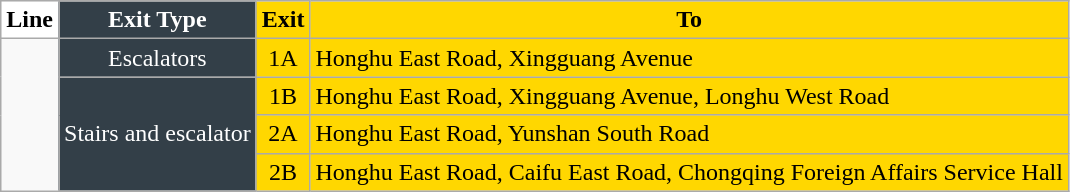<table class="wikitable">
<tr>
<th style="width:70ppx; colspan:2; background:#ffffff; text-align:center;">Line</th>
<th style="width:70ppx; colspan:2; background:#333f48; text-align:center; color:white;">Exit Type</th>
<th style="background:#ffd700; color:black; text-align:center;">Exit</th>
<th style="background:#ffd700; color:black; text-align:center;">To</th>
</tr>
<tr>
<td rowspan=4> </td>
<td rowspan=1 style="width:70ppx; colspan:2; background:#333f48; text-align:center; color:white;">Escalators</td>
<td style="background:#ffd700; color:black; text-align:center;">1A</td>
<td style="background:#ffd700; color:black;">Honghu East Road, Xingguang Avenue</td>
</tr>
<tr>
<td rowspan=3 style="width:70ppx; colspan:2; background:#333f48; text-align:center; color:white;">Stairs and escalator</td>
<td style="background:#ffd700; color:black; text-align:center;">1B</td>
<td style="background:#ffd700; color:black;">Honghu East Road, Xingguang Avenue, Longhu West Road</td>
</tr>
<tr>
<td style="background:#ffd700; color:black; text-align:center;">2A</td>
<td style="background:#ffd700; color:black;">Honghu East Road, Yunshan South Road</td>
</tr>
<tr>
<td style="background:#ffd700; color:black; text-align:center;">2B</td>
<td style="background:#ffd700; color:black;">Honghu East Road, Caifu East Road, Chongqing Foreign Affairs Service Hall</td>
</tr>
</table>
